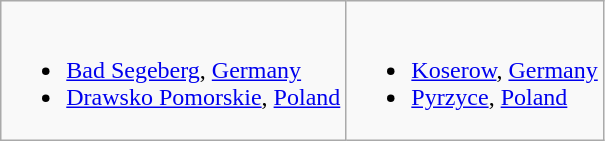<table class="wikitable">
<tr valign="top">
<td><br><ul><li> <a href='#'>Bad Segeberg</a>, <a href='#'>Germany</a></li><li> <a href='#'>Drawsko Pomorskie</a>, <a href='#'>Poland</a></li></ul></td>
<td><br><ul><li> <a href='#'>Koserow</a>, <a href='#'>Germany</a></li><li> <a href='#'>Pyrzyce</a>, <a href='#'>Poland</a></li></ul></td>
</tr>
</table>
